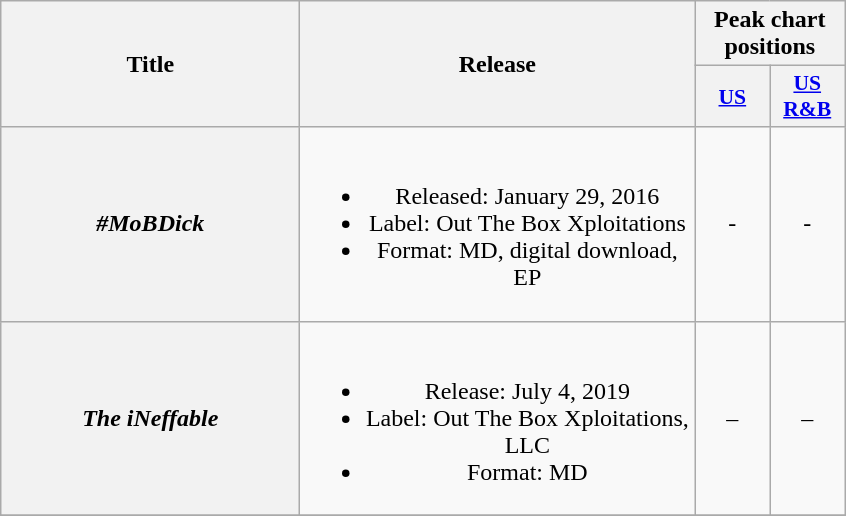<table class="wikitable plainrowheaders" style="text-align:center;">
<tr>
<th scope="col" rowspan="2" style="width:12em;">Title</th>
<th scope="col" rowspan="2" style="width:16em;">Release</th>
<th scope="col" colspan="2">Peak chart positions</th>
</tr>
<tr>
<th scope="col" style="width:3em;font-size:90%;"><a href='#'>US</a></th>
<th scope="col" style="width:3em;font-size:90%;"><a href='#'>US<br>R&B</a></th>
</tr>
<tr>
<th scope="row"><em>#MoBDick</em></th>
<td><br><ul><li>Released: January 29, 2016</li><li>Label:  Out The Box Xploitations</li><li>Format: MD, digital download, EP</li></ul></td>
<td>-</td>
<td>-</td>
</tr>
<tr>
<th scope="row"><em>The iNeffable </em></th>
<td><br><ul><li>Release: July 4, 2019</li><li>Label: Out The Box Xploitations, LLC</li><li>Format: MD</li></ul></td>
<td>–</td>
<td>–</td>
</tr>
<tr>
</tr>
</table>
